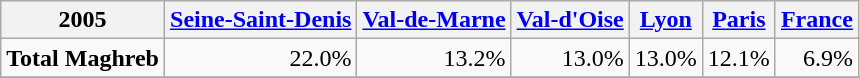<table class="wikitable">
<tr>
<th>2005</th>
<th><a href='#'>Seine-Saint-Denis</a></th>
<th><a href='#'>Val-de-Marne</a></th>
<th><a href='#'>Val-d'Oise</a></th>
<th><a href='#'>Lyon</a></th>
<th><a href='#'>Paris</a></th>
<th><a href='#'>France</a></th>
</tr>
<tr>
<td><strong>Total Maghreb</strong></td>
<td align="right">22.0%</td>
<td align="right">13.2%</td>
<td align="right">13.0%</td>
<td align="right">13.0%</td>
<td align="right">12.1%</td>
<td align="right">6.9%</td>
</tr>
<tr>
</tr>
</table>
